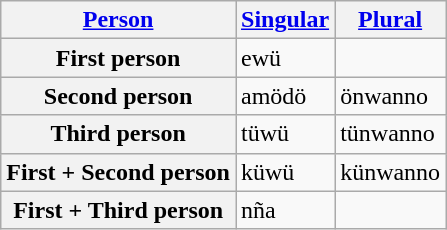<table class="wikitable">
<tr>
<th><a href='#'>Person</a></th>
<th><a href='#'>Singular</a></th>
<th><a href='#'>Plural</a></th>
</tr>
<tr align="left">
<th>First person</th>
<td>ewü</td>
<td></td>
</tr>
<tr align="left">
<th>Second person</th>
<td>amödö</td>
<td>önwanno</td>
</tr>
<tr align="left">
<th>Third person</th>
<td>tüwü</td>
<td>tünwanno</td>
</tr>
<tr align="left">
<th>First + Second person</th>
<td>küwü</td>
<td>künwanno</td>
</tr>
<tr align="left">
<th>First + Third person</th>
<td>nña</td>
<td></td>
</tr>
</table>
